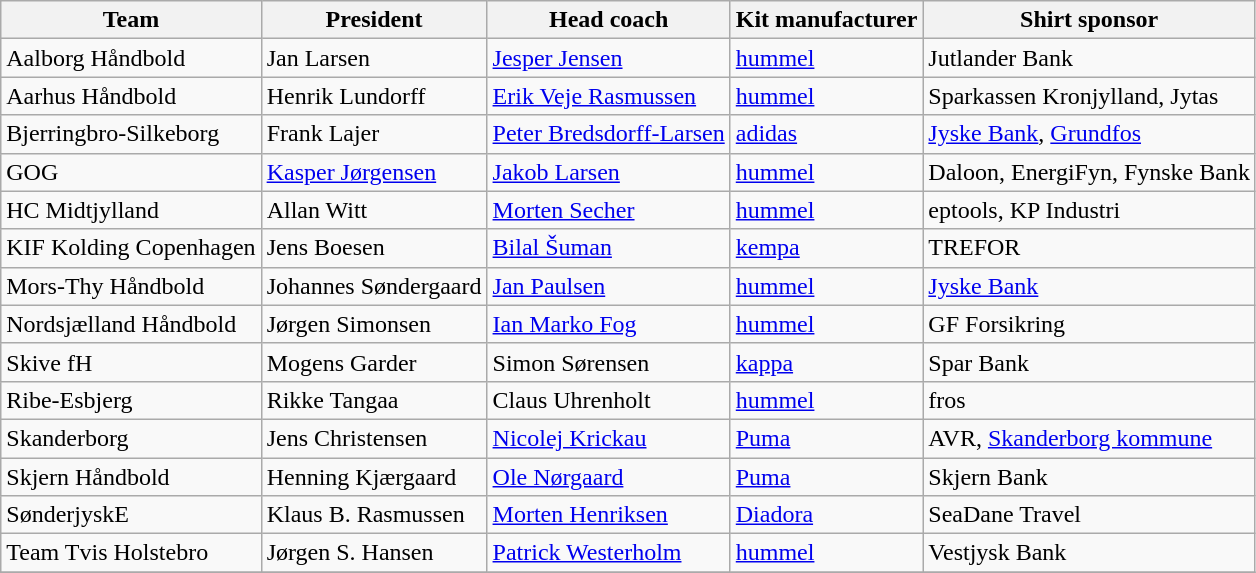<table class="wikitable sortable" style="text-align: left;">
<tr>
<th>Team</th>
<th>President</th>
<th>Head coach</th>
<th>Kit manufacturer</th>
<th>Shirt sponsor</th>
</tr>
<tr>
<td>Aalborg Håndbold</td>
<td>Jan Larsen</td>
<td> <a href='#'>Jesper Jensen</a></td>
<td><a href='#'>hummel</a></td>
<td>Jutlander Bank</td>
</tr>
<tr>
<td>Aarhus Håndbold</td>
<td>Henrik Lundorff</td>
<td> <a href='#'>Erik Veje Rasmussen</a></td>
<td><a href='#'>hummel</a></td>
<td>Sparkassen Kronjylland, Jytas</td>
</tr>
<tr>
<td>Bjerringbro-Silkeborg</td>
<td>Frank Lajer</td>
<td> <a href='#'>Peter Bredsdorff-Larsen</a></td>
<td><a href='#'>adidas</a></td>
<td><a href='#'>Jyske Bank</a>, <a href='#'>Grundfos</a></td>
</tr>
<tr>
<td>GOG</td>
<td><a href='#'>Kasper Jørgensen</a></td>
<td> <a href='#'>Jakob Larsen</a></td>
<td><a href='#'>hummel</a></td>
<td>Daloon, EnergiFyn, Fynske Bank</td>
</tr>
<tr>
<td>HC Midtjylland</td>
<td>Allan Witt</td>
<td> <a href='#'>Morten Secher</a></td>
<td><a href='#'>hummel</a></td>
<td>eptools, KP Industri</td>
</tr>
<tr>
<td>KIF Kolding Copenhagen</td>
<td>Jens Boesen</td>
<td> <a href='#'>Bilal Šuman</a></td>
<td><a href='#'>kempa</a></td>
<td>TREFOR</td>
</tr>
<tr>
<td>Mors-Thy Håndbold</td>
<td>Johannes Søndergaard</td>
<td> <a href='#'>Jan Paulsen</a></td>
<td><a href='#'>hummel</a></td>
<td><a href='#'>Jyske Bank</a></td>
</tr>
<tr>
<td>Nordsjælland Håndbold</td>
<td>Jørgen Simonsen</td>
<td> <a href='#'>Ian Marko Fog</a></td>
<td><a href='#'>hummel</a></td>
<td>GF Forsikring</td>
</tr>
<tr>
<td>Skive fH</td>
<td>Mogens Garder</td>
<td> Simon Sørensen</td>
<td><a href='#'>kappa</a></td>
<td>Spar Bank</td>
</tr>
<tr>
<td>Ribe-Esbjerg</td>
<td>Rikke Tangaa</td>
<td> Claus Uhrenholt</td>
<td><a href='#'>hummel</a></td>
<td>fros</td>
</tr>
<tr>
<td>Skanderborg</td>
<td>Jens Christensen</td>
<td> <a href='#'>Nicolej Krickau</a></td>
<td><a href='#'>Puma</a></td>
<td>AVR, <a href='#'>Skanderborg kommune</a></td>
</tr>
<tr>
<td>Skjern Håndbold</td>
<td>Henning Kjærgaard</td>
<td> <a href='#'>Ole Nørgaard</a></td>
<td><a href='#'>Puma</a></td>
<td>Skjern Bank</td>
</tr>
<tr>
<td>SønderjyskE</td>
<td>Klaus B. Rasmussen</td>
<td> <a href='#'>Morten Henriksen</a></td>
<td><a href='#'>Diadora</a></td>
<td>SeaDane Travel</td>
</tr>
<tr>
<td>Team Tvis Holstebro</td>
<td>Jørgen S. Hansen</td>
<td> <a href='#'>Patrick Westerholm</a></td>
<td><a href='#'>hummel</a></td>
<td>Vestjysk Bank</td>
</tr>
<tr>
</tr>
</table>
